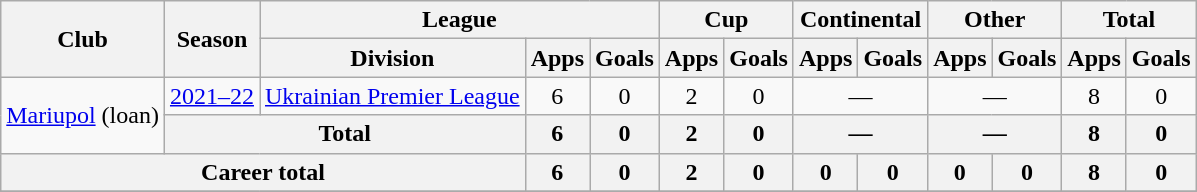<table class="wikitable" style="text-align:center">
<tr>
<th rowspan="2">Club</th>
<th rowspan="2">Season</th>
<th colspan="3">League</th>
<th colspan="2">Cup</th>
<th colspan="2">Continental</th>
<th colspan="2">Other</th>
<th colspan="2">Total</th>
</tr>
<tr>
<th>Division</th>
<th>Apps</th>
<th>Goals</th>
<th>Apps</th>
<th>Goals</th>
<th>Apps</th>
<th>Goals</th>
<th>Apps</th>
<th>Goals</th>
<th>Apps</th>
<th>Goals</th>
</tr>
<tr>
<td rowspan="2"><a href='#'>Mariupol</a> (loan)</td>
<td><a href='#'>2021–22</a></td>
<td rowspan="1"><a href='#'>Ukrainian Premier League</a></td>
<td>6</td>
<td>0</td>
<td>2</td>
<td>0</td>
<td colspan="2">—</td>
<td colspan="2">—</td>
<td>8</td>
<td>0</td>
</tr>
<tr>
<th colspan="2">Total</th>
<th>6</th>
<th>0</th>
<th>2</th>
<th>0</th>
<th colspan="2">—</th>
<th colspan="2">—</th>
<th>8</th>
<th>0</th>
</tr>
<tr>
<th colspan="3">Career total</th>
<th>6</th>
<th>0</th>
<th>2</th>
<th>0</th>
<th>0</th>
<th>0</th>
<th>0</th>
<th>0</th>
<th>8</th>
<th>0</th>
</tr>
<tr>
</tr>
</table>
